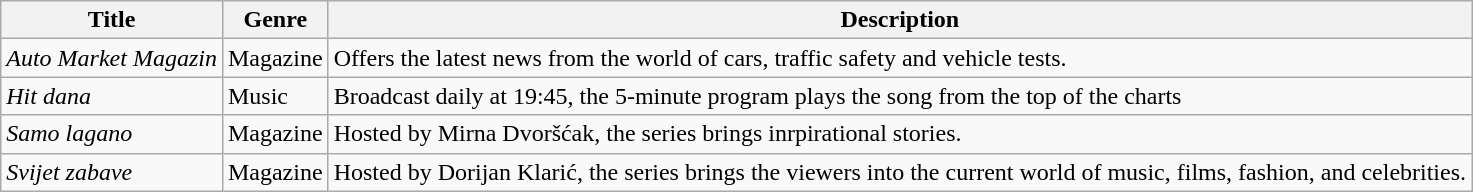<table class="wikitable sortable" style="width:">
<tr>
<th>Title</th>
<th>Genre</th>
<th>Description</th>
</tr>
<tr>
<td><em>Auto Market Magazin</em></td>
<td>Magazine</td>
<td>Offers the latest news from the world of cars, traffic safety and vehicle tests.</td>
</tr>
<tr>
<td><em>Hit dana</em></td>
<td>Music</td>
<td>Broadcast daily at 19:45, the 5-minute program plays the song from the top of the charts</td>
</tr>
<tr>
<td><em>Samo lagano</em></td>
<td>Magazine</td>
<td>Hosted by Mirna Dvoršćak, the series brings inrpirational stories.</td>
</tr>
<tr>
<td><em>Svijet zabave</em></td>
<td>Magazine</td>
<td>Hosted by Dorijan Klarić, the series brings the viewers into the current world of music, films, fashion, and celebrities.</td>
</tr>
</table>
